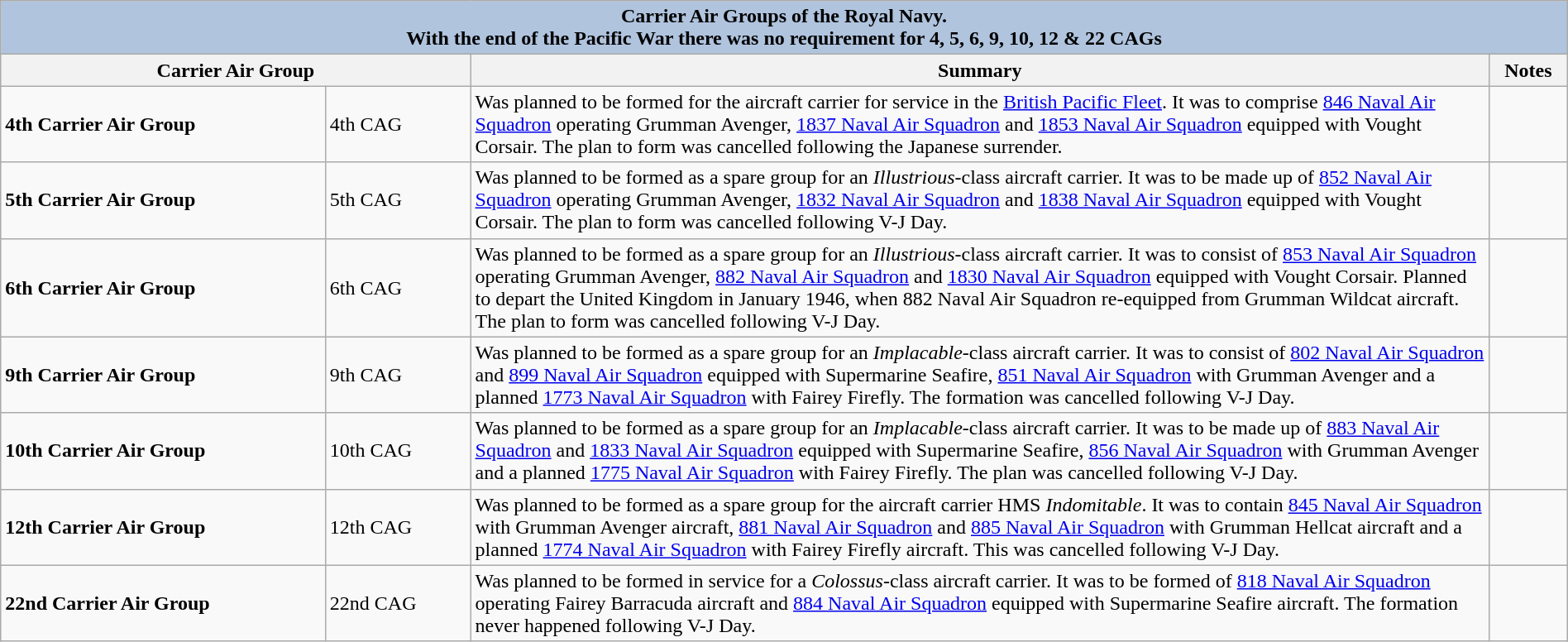<table class="wikitable" style="margin:auto; width:100%;">
<tr>
<th style="align: center; background:#B0C4DE;" colspan=5>Carrier Air Groups of the Royal Navy.<br> With the end of the Pacific War there was no requirement for 4, 5, 6, 9, 10, 12 & 22 CAGs</th>
</tr>
<tr>
<th style="text-align:center; width:30%;" colspan=2>Carrier Air Group</th>
<th style="text-align:center; width:65%;">Summary</th>
<th style="text-align:center; width:5%;">Notes</th>
</tr>
<tr>
<td style="text-align:centre;"><strong>4th Carrier Air Group</strong></td>
<td>4th CAG</td>
<td align=left>Was planned to be formed for the aircraft carrier  for service in the <a href='#'>British Pacific Fleet</a>. It was to comprise <a href='#'>846 Naval Air Squadron</a> operating Grumman Avenger, <a href='#'>1837 Naval Air Squadron</a> and <a href='#'>1853 Naval Air Squadron</a> equipped with Vought Corsair. The plan to form was cancelled following the Japanese surrender.</td>
<td></td>
</tr>
<tr>
<td style="text-align:centre;"><strong>5th Carrier Air Group</strong></td>
<td>5th CAG</td>
<td align=left>Was planned to be formed as a spare group for an <em>Illustrious</em>-class aircraft carrier. It was to be made up of <a href='#'>852 Naval Air Squadron</a> operating Grumman Avenger, <a href='#'>1832 Naval Air Squadron</a> and <a href='#'>1838 Naval Air Squadron</a> equipped with Vought Corsair. The plan to form was cancelled following V-J Day.</td>
<td></td>
</tr>
<tr>
<td style="text-align:centre;"><strong>6th Carrier Air Group</strong></td>
<td>6th CAG</td>
<td align=left>Was planned to be formed as a spare group for an <em>Illustrious</em>-class aircraft carrier. It was to consist of <a href='#'>853 Naval Air Squadron</a> operating Grumman Avenger, <a href='#'>882 Naval Air Squadron</a> and <a href='#'>1830 Naval Air Squadron</a> equipped with Vought Corsair. Planned to depart the United Kingdom in January 1946, when 882 Naval Air Squadron re-equipped from Grumman Wildcat aircraft. The plan to form was cancelled following V-J Day.</td>
<td></td>
</tr>
<tr>
<td style="text-align:centre;"><strong>9th Carrier Air Group</strong></td>
<td>9th CAG</td>
<td align=left>Was planned to be formed as a spare group for an <em>Implacable</em>-class aircraft carrier. It was to consist of <a href='#'>802 Naval Air Squadron</a> and <a href='#'>899 Naval Air Squadron</a> equipped with Supermarine Seafire, <a href='#'>851 Naval Air Squadron</a> with Grumman Avenger and a planned <a href='#'>1773 Naval Air Squadron</a> with Fairey Firefly. The formation was cancelled following V-J Day.</td>
<td></td>
</tr>
<tr>
<td style="text-align:centre;"><strong>10th Carrier Air Group</strong></td>
<td>10th CAG</td>
<td align=left>Was planned to be formed as a spare group for an <em>Implacable</em>-class aircraft carrier. It was to be made up of <a href='#'>883 Naval Air Squadron</a> and <a href='#'>1833 Naval Air Squadron</a> equipped with Supermarine Seafire, <a href='#'>856 Naval Air Squadron</a> with Grumman Avenger and a planned <a href='#'>1775 Naval Air Squadron</a> with Fairey Firefly. The plan was cancelled following V-J Day.</td>
<td></td>
</tr>
<tr>
<td style="text-align:centre;"><strong>12th Carrier Air Group</strong></td>
<td>12th CAG</td>
<td align=left>Was planned to be formed as a spare group for the aircraft carrier HMS <em>Indomitable</em>. It was to contain <a href='#'>845 Naval Air Squadron</a> with Grumman Avenger aircraft, <a href='#'>881 Naval Air Squadron</a> and <a href='#'>885 Naval Air Squadron</a> with Grumman Hellcat aircraft and a planned <a href='#'>1774 Naval Air Squadron</a> with Fairey Firefly aircraft. This was cancelled following V-J Day.</td>
<td></td>
</tr>
<tr>
<td style="text-align:centre;"><strong>22nd Carrier Air Group</strong></td>
<td>22nd CAG</td>
<td align=left>Was planned to be formed in service for a <em>Colossus</em>-class aircraft carrier. It was to be formed of <a href='#'>818 Naval Air Squadron</a> operating Fairey Barracuda aircraft and <a href='#'>884 Naval Air Squadron</a> equipped with Supermarine Seafire aircraft. The formation never happened following V-J Day.</td>
<td></td>
</tr>
</table>
